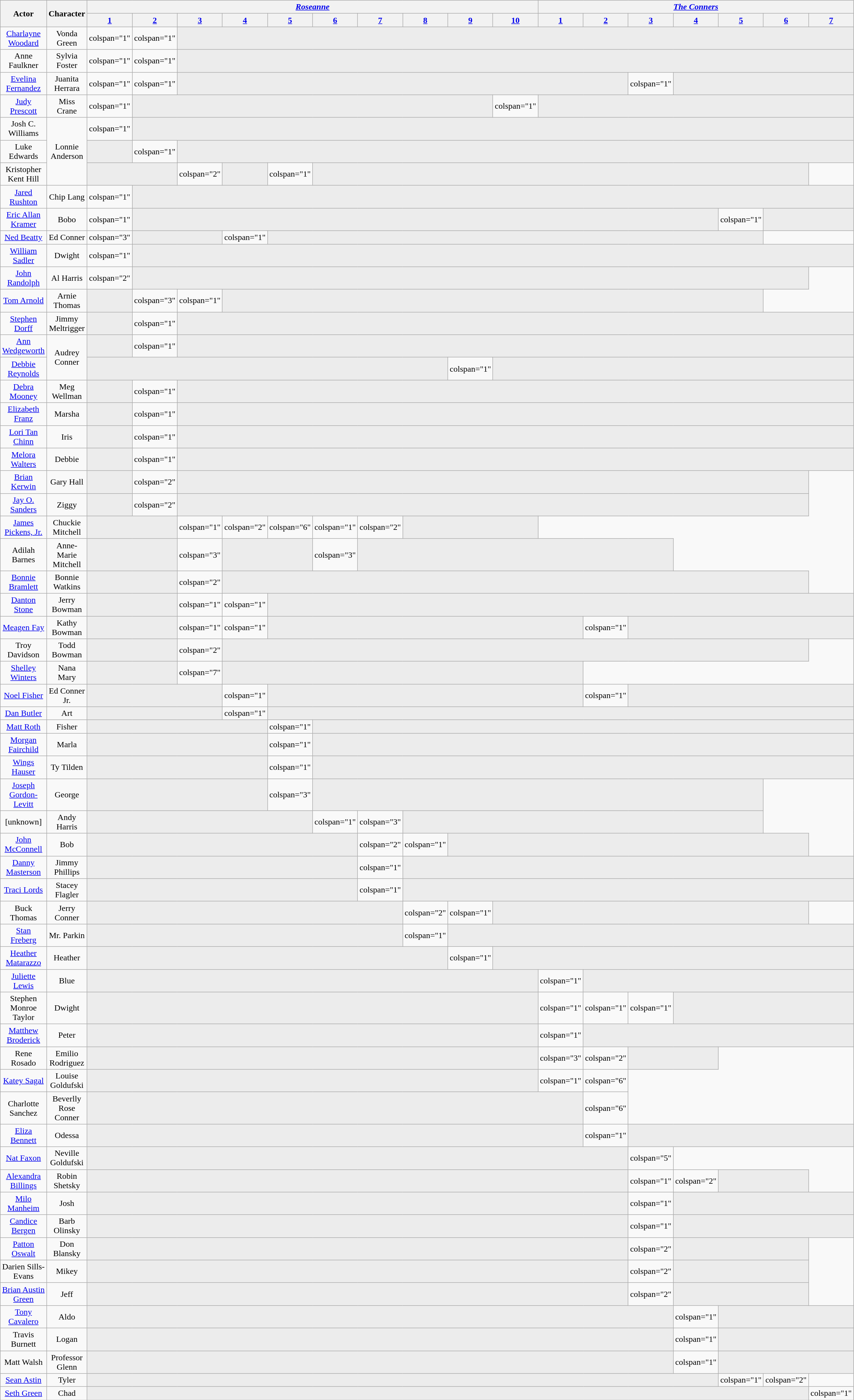<table class="wikitable plainrowheaders" style="text-align:center">
<tr>
<th scope="col" rowspan="2" style="width:10%;">Actor</th>
<th scope="col" rowspan="2" style="width:10%;">Character</th>
<th scope="col" colspan="10"><em><a href='#'>Roseanne</a></em></th>
<th scope="col" colspan="7"><em><a href='#'>The Conners</a></em></th>
</tr>
<tr>
<th scope="col" style="width:5%;"><a href='#'>1</a></th>
<th scope="col" style="width:5%;"><a href='#'>2</a></th>
<th scope="col" style="width:5%;"><a href='#'>3</a></th>
<th scope="col" style="width:5%;"><a href='#'>4</a></th>
<th scope="col" style="width:5%;"><a href='#'>5</a></th>
<th scope="col" style="width:5%;"><a href='#'>6</a></th>
<th scope="col" style="width:5%;"><a href='#'>7</a></th>
<th scope="col" style="width:5%;"><a href='#'>8</a></th>
<th scope="col" style="width:5%;"><a href='#'>9</a></th>
<th scope="col" style="width:5%;"><a href='#'>10</a></th>
<th scope="col" style="width:5%;"><a href='#'>1</a></th>
<th scope="col" style="width:5%;"><a href='#'>2</a></th>
<th scope="col" style="width:5%;"><a href='#'>3</a></th>
<th scope="col" style="width:5%;"><a href='#'>4</a></th>
<th scope="col" style="width:5%;"><a href='#'>5</a></th>
<th scope="col" style="width:5%;"><a href='#'>6</a></th>
<th scope="col" style="width:5%;"><a href='#'>7</a></th>
</tr>
<tr>
<td><a href='#'>Charlayne Woodard</a></td>
<td>Vonda Green</td>
<td>colspan="1" </td>
<td>colspan="1" </td>
<td colspan="15" style="background:#ececec; color:gray;"></td>
</tr>
<tr>
<td>Anne Faulkner</td>
<td>Sylvia Foster</td>
<td>colspan="1" </td>
<td>colspan="1" </td>
<td colspan="15" style="background:#ececec; color:gray;"></td>
</tr>
<tr>
<td><a href='#'>Evelina Fernandez</a></td>
<td>Juanita Herrara</td>
<td>colspan="1" </td>
<td>colspan="1" </td>
<td colspan="10" style="background:#ececec; color:gray;"></td>
<td>colspan="1" </td>
<td colspan="4" style="background:#ececec; color:gray;"></td>
</tr>
<tr>
<td><a href='#'>Judy Prescott</a></td>
<td>Miss Crane</td>
<td>colspan="1" </td>
<td style="background:#ececec; color:gray;" colspan="8"></td>
<td>colspan="1" </td>
<td colspan="7" style="background:#ececec; color:gray;"></td>
</tr>
<tr>
<td>Josh C. Williams</td>
<td rowspan="3">Lonnie Anderson</td>
<td>colspan="1" </td>
<td colspan="16" style="background:#ececec; color:gray;"></td>
</tr>
<tr>
<td>Luke Edwards</td>
<td style="background:#ececec; color:gray;" colspan="1"></td>
<td>colspan="1" </td>
<td colspan="15" style="background:#ececec; color:gray;"></td>
</tr>
<tr>
<td>Kristopher Kent Hill</td>
<td style="background:#ececec; color:gray;" colspan="2"></td>
<td>colspan="2" </td>
<td style="background:#ececec; color:gray;" colspan="1"></td>
<td>colspan="1" </td>
<td colspan="11" style="background:#ececec; color:gray;"></td>
</tr>
<tr>
<td><a href='#'>Jared Rushton</a></td>
<td>Chip Lang</td>
<td>colspan="1" </td>
<td colspan="16" style="background:#ececec; color:gray;"></td>
</tr>
<tr>
<td><a href='#'>Eric Allan Kramer</a></td>
<td>Bobo</td>
<td>colspan="1" </td>
<td colspan="13" style="background:#ececec; color:gray;"></td>
<td>colspan="1" </td>
<td colspan="2" style="background:#ececec; color:gray;"></td>
</tr>
<tr>
<td><a href='#'>Ned Beatty</a></td>
<td>Ed Conner</td>
<td>colspan="3" </td>
<td style="background:#ececec; color:gray;" colspan="2"></td>
<td>colspan="1" </td>
<td colspan="11" style="background:#ececec; color:gray;"></td>
</tr>
<tr>
<td><a href='#'>William Sadler</a></td>
<td>Dwight</td>
<td>colspan="1" </td>
<td colspan="16" style="background:#ececec; color:gray;"></td>
</tr>
<tr>
<td><a href='#'>John Randolph</a></td>
<td>Al Harris</td>
<td>colspan="2" </td>
<td colspan="15" style="background:#ececec; color:gray;"></td>
</tr>
<tr>
<td><a href='#'>Tom Arnold</a></td>
<td>Arnie Thomas</td>
<td colspan="1" style="background:#ececec; color:gray;"></td>
<td>colspan="3" </td>
<td>colspan="1" </td>
<td colspan="12" style="background:#ececec; color:gray;"></td>
</tr>
<tr>
<td><a href='#'>Stephen Dorff</a></td>
<td>Jimmy Meltrigger</td>
<td colspan="1" style="background:#ececec; color:gray;"></td>
<td>colspan="1" </td>
<td colspan="15" style="background:#ececec; color:gray;"></td>
</tr>
<tr>
<td><a href='#'>Ann Wedgeworth</a></td>
<td rowspan="2" style="text-align:center;">Audrey Conner</td>
<td colspan="1" style="background:#ececec; color:gray;"></td>
<td>colspan="1" </td>
<td colspan="15" style="background:#ececec; color:gray;"></td>
</tr>
<tr>
<td><a href='#'>Debbie Reynolds</a></td>
<td colspan="8" style="background:#ececec; color:gray;"></td>
<td>colspan="1" </td>
<td colspan="8" style="background:#ececec; color:gray;"></td>
</tr>
<tr>
<td><a href='#'>Debra Mooney</a></td>
<td>Meg Wellman</td>
<td colspan="1" style="background:#ececec; color:gray;"></td>
<td>colspan="1" </td>
<td colspan="15" style="background:#ececec; color:gray;"></td>
</tr>
<tr>
<td><a href='#'>Elizabeth Franz</a></td>
<td>Marsha</td>
<td colspan="1" style="background:#ececec; color:gray;"></td>
<td>colspan="1" </td>
<td colspan="15" style="background:#ececec; color:gray;"></td>
</tr>
<tr>
<td><a href='#'>Lori Tan Chinn</a></td>
<td>Iris</td>
<td colspan="1" style="background:#ececec; color:gray;"></td>
<td>colspan="1" </td>
<td colspan="15" style="background:#ececec; color:gray;"></td>
</tr>
<tr>
<td><a href='#'>Melora Walters</a></td>
<td>Debbie</td>
<td colspan="1" style="background:#ececec; color:gray;"></td>
<td>colspan="1" </td>
<td colspan="15" style="background:#ececec; color:gray;"></td>
</tr>
<tr>
<td><a href='#'>Brian Kerwin</a></td>
<td>Gary Hall</td>
<td colspan="1" style="background:#ececec; color:gray;"></td>
<td>colspan="2" </td>
<td colspan="14" style="background:#ececec; color:gray;"></td>
</tr>
<tr>
<td><a href='#'>Jay O. Sanders</a></td>
<td>Ziggy</td>
<td colspan="1" style="background:#ececec; color:gray;"></td>
<td>colspan="2" </td>
<td colspan="14" style="background:#ececec; color:gray;"></td>
</tr>
<tr>
<td><a href='#'>James Pickens, Jr.</a></td>
<td>Chuckie Mitchell</td>
<td colspan="2" style="background:#ececec; color:gray;"></td>
<td>colspan="1" </td>
<td>colspan="2" </td>
<td>colspan="6" </td>
<td>colspan="1" </td>
<td>colspan="2" </td>
<td colspan="3" style="background:#ececec; color:gray;"></td>
</tr>
<tr>
<td>Adilah Barnes</td>
<td>Anne-Marie Mitchell</td>
<td colspan="2" style="background:#ececec; color:gray;"></td>
<td>colspan="3" </td>
<td colspan="2" style="background:#ececec; color:gray;"></td>
<td>colspan="3" </td>
<td colspan="7" style="background:#ececec; color:gray;"></td>
</tr>
<tr>
<td><a href='#'>Bonnie Bramlett</a></td>
<td>Bonnie Watkins</td>
<td colspan="2" style="background:#ececec; color:gray;"></td>
<td>colspan="2" </td>
<td colspan="13" style="background:#ececec; color:gray;"></td>
</tr>
<tr>
<td><a href='#'>Danton Stone</a></td>
<td>Jerry Bowman</td>
<td colspan="2" style="background:#ececec; color:gray;"></td>
<td>colspan="1" </td>
<td>colspan="1" </td>
<td colspan="13" style="background:#ececec; color:gray;"></td>
</tr>
<tr>
<td><a href='#'>Meagen Fay</a></td>
<td>Kathy Bowman</td>
<td colspan="2" style="background:#ececec; color:gray;"></td>
<td>colspan="1" </td>
<td>colspan="1" </td>
<td colspan="7" style="background:#ececec; color:gray;"></td>
<td>colspan="1" </td>
<td colspan="5" style="background:#ececec; color:gray;"></td>
</tr>
<tr>
<td>Troy Davidson</td>
<td>Todd Bowman</td>
<td colspan="2" style="background:#ececec; color:gray;"></td>
<td>colspan="2" </td>
<td colspan="13" style="background:#ececec; color:gray;"></td>
</tr>
<tr>
<td><a href='#'>Shelley Winters</a></td>
<td>Nana Mary</td>
<td colspan="2" style="background:#ececec; color:gray;"></td>
<td>colspan="7" </td>
<td colspan="8" style="background:#ececec; color:gray;"></td>
</tr>
<tr>
<td><a href='#'>Noel Fisher</a></td>
<td>Ed Conner Jr.</td>
<td colspan="3" style="background:#ececec; color:gray;"></td>
<td>colspan="1" </td>
<td colspan="7" style="background:#ececec; color:gray;"></td>
<td>colspan="1" </td>
<td colspan="5" style="background:#ececec; color:gray;"></td>
</tr>
<tr>
<td><a href='#'>Dan Butler</a></td>
<td>Art</td>
<td colspan="3" style="background:#ececec; color:gray;"></td>
<td>colspan="1" </td>
<td colspan="13" style="background:#ececec; color:gray;"></td>
</tr>
<tr>
<td><a href='#'>Matt Roth</a></td>
<td>Fisher</td>
<td colspan="4" style="background:#ececec; color:gray;"></td>
<td>colspan="1" </td>
<td colspan="12" style="background:#ececec; color:gray;"></td>
</tr>
<tr>
<td><a href='#'>Morgan Fairchild</a></td>
<td>Marla</td>
<td colspan="4" style="background:#ececec; color:gray;"></td>
<td>colspan="1" </td>
<td colspan="12" style="background:#ececec; color:gray;"></td>
</tr>
<tr>
<td><a href='#'>Wings Hauser</a></td>
<td>Ty Tilden</td>
<td colspan="4" style="background:#ececec; color:gray;"></td>
<td>colspan="1" </td>
<td colspan="12" style="background:#ececec; color:gray;"></td>
</tr>
<tr>
<td><a href='#'>Joseph Gordon-Levitt</a></td>
<td>George</td>
<td colspan="4" style="background:#ececec; color:gray;"></td>
<td>colspan="3" </td>
<td colspan="10" style="background:#ececec; color:gray;"></td>
</tr>
<tr>
<td>[unknown]</td>
<td>Andy Harris</td>
<td colspan="5" style="background:#ececec; color:gray;"></td>
<td>colspan="1" </td>
<td>colspan="3" </td>
<td colspan="8" style="background:#ececec; color:gray;"></td>
</tr>
<tr>
<td><a href='#'>John McConnell</a></td>
<td>Bob</td>
<td colspan="6" style="background:#ececec; color:gray;"></td>
<td>colspan="2" </td>
<td>colspan="1" </td>
<td colspan="8" style="background:#ececec; color:gray;"></td>
</tr>
<tr>
<td><a href='#'>Danny Masterson</a></td>
<td>Jimmy Phillips</td>
<td colspan="6" style="background:#ececec; color:gray;"></td>
<td>colspan="1" </td>
<td colspan="10" style="background:#ececec; color:gray;"></td>
</tr>
<tr>
<td><a href='#'>Traci Lords</a></td>
<td>Stacey Flagler</td>
<td colspan="6" style="background:#ececec; color:gray;"></td>
<td>colspan="1" </td>
<td colspan="10" style="background:#ececec; color:gray;"></td>
</tr>
<tr>
<td>Buck Thomas</td>
<td>Jerry Conner</td>
<td colspan="7" style="background:#ececec; color:gray;"></td>
<td>colspan="2" </td>
<td>colspan="1" </td>
<td colspan="7" style="background:#ececec; color:gray;"></td>
</tr>
<tr>
<td><a href='#'>Stan Freberg</a></td>
<td>Mr. Parkin</td>
<td colspan="7" style="background:#ececec; color:gray;"></td>
<td>colspan="1" </td>
<td colspan="9" style="background:#ececec; color:gray;"></td>
</tr>
<tr>
<td><a href='#'>Heather Matarazzo</a></td>
<td>Heather</td>
<td colspan="8" style="background:#ececec; color:gray;"></td>
<td>colspan="1" </td>
<td colspan="8" style="background:#ececec; color:gray;"></td>
</tr>
<tr>
<td><a href='#'>Juliette Lewis</a></td>
<td>Blue</td>
<td colspan="10" style="background:#ececec; color:gray;"></td>
<td>colspan="1" </td>
<td colspan="6" style="background:#ececec; color:gray;"></td>
</tr>
<tr>
<td>Stephen Monroe Taylor</td>
<td>Dwight</td>
<td colspan="10" style="background:#ececec; color:gray;"></td>
<td>colspan="1" </td>
<td>colspan="1" </td>
<td>colspan="1" </td>
<td colspan="4" style="background:#ececec; color:gray;"></td>
</tr>
<tr>
<td><a href='#'>Matthew Broderick</a></td>
<td>Peter</td>
<td style="background:#ececec; color:gray;" colspan="10"></td>
<td>colspan="1" </td>
<td colspan="6" style="background:#ececec; color:gray;"></td>
</tr>
<tr>
<td>Rene Rosado</td>
<td>Emilio Rodriguez</td>
<td colspan="10" style="background:#ececec; color:gray;"></td>
<td>colspan="3" </td>
<td>colspan="2" </td>
<td colspan="2" style="background:#ececec; color:gray;"></td>
</tr>
<tr>
<td><a href='#'>Katey Sagal</a></td>
<td>Louise Goldufski</td>
<td colspan="10" style="background:#ececec; color:gray;"></td>
<td>colspan="1" </td>
<td>colspan="6" </td>
</tr>
<tr>
<td>Charlotte Sanchez</td>
<td>Beverlly Rose Conner</td>
<td colspan="11" style="background:#ececec; color:gray;"></td>
<td>colspan="6" </td>
</tr>
<tr>
<td><a href='#'>Eliza Bennett</a></td>
<td>Odessa</td>
<td colspan="11" style="background:#ececec; color:gray;"></td>
<td>colspan="1" </td>
<td colspan="5" style="background:#ececec; color:gray;"></td>
</tr>
<tr>
<td><a href='#'>Nat Faxon</a></td>
<td>Neville Goldufski</td>
<td colspan="12" style="background:#ececec; color:gray;"></td>
<td>colspan="5" </td>
</tr>
<tr>
<td><a href='#'>Alexandra Billings</a></td>
<td>Robin Shetsky</td>
<td colspan="12" style="background:#ececec; color:gray;"></td>
<td>colspan="1" </td>
<td>colspan="2" </td>
<td colspan="2" style="background:#ececec; color:gray;"></td>
</tr>
<tr>
<td><a href='#'>Milo Manheim</a></td>
<td>Josh</td>
<td colspan="12" style="background:#ececec; color:gray;"></td>
<td>colspan="1" </td>
<td colspan="4" style="background:#ececec; color:gray;"></td>
</tr>
<tr>
<td><a href='#'>Candice Bergen</a></td>
<td>Barb Olinsky</td>
<td colspan="12" style="background:#ececec; color:gray;"></td>
<td>colspan="1" </td>
<td colspan="4" style="background:#ececec; color:gray;"></td>
</tr>
<tr>
<td><a href='#'>Patton Oswalt</a></td>
<td>Don Blansky</td>
<td colspan="12" style="background:#ececec; color:gray;"></td>
<td>colspan="2" </td>
<td colspan="3" style="background:#ececec; color:gray;"></td>
</tr>
<tr>
<td>Darien Sills-Evans</td>
<td>Mikey</td>
<td colspan="12" style="background:#ececec; color:gray;"></td>
<td>colspan="2" </td>
<td colspan="3" style="background:#ececec; color:gray;"></td>
</tr>
<tr>
<td><a href='#'>Brian Austin Green</a></td>
<td>Jeff</td>
<td colspan="12" style="background:#ececec; color:gray;"></td>
<td>colspan="2" </td>
<td colspan="3" style="background:#ececec; color:gray;"></td>
</tr>
<tr>
<td><a href='#'>Tony Cavalero</a></td>
<td>Aldo</td>
<td colspan="13" style="background:#ececec; color:gray;"></td>
<td>colspan="1" </td>
<td colspan="3" style="background:#ececec; color:gray;"></td>
</tr>
<tr>
<td>Travis Burnett</td>
<td>Logan</td>
<td colspan="13" style="background:#ececec; color:gray;"></td>
<td>colspan="1" </td>
<td colspan="3" style="background:#ececec; color:gray;"></td>
</tr>
<tr>
<td>Matt Walsh</td>
<td>Professor Glenn</td>
<td colspan="13" style="background:#ececec; color:gray;"></td>
<td>colspan="1" </td>
<td colspan="3" style="background:#ececec; color:gray;"></td>
</tr>
<tr>
<td><a href='#'>Sean Astin</a></td>
<td>Tyler</td>
<td colspan="14" style="background:#ececec; color:gray;"></td>
<td>colspan="1" </td>
<td>colspan="2" </td>
</tr>
<tr>
<td><a href='#'>Seth Green</a></td>
<td>Chad</td>
<td colspan="16" style="background:#ececec; color:gray;"></td>
<td>colspan="1" </td>
</tr>
</table>
